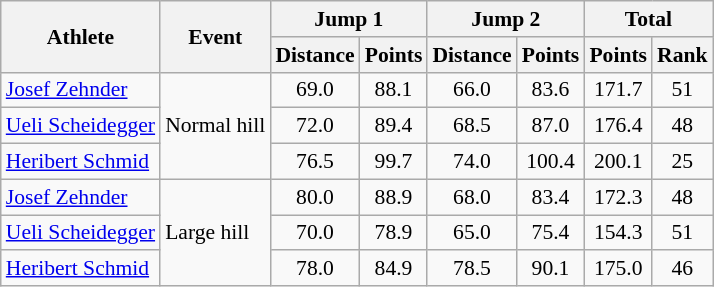<table class="wikitable" style="font-size:90%">
<tr>
<th rowspan="2">Athlete</th>
<th rowspan="2">Event</th>
<th colspan="2">Jump 1</th>
<th colspan="2">Jump 2</th>
<th colspan="2">Total</th>
</tr>
<tr>
<th>Distance</th>
<th>Points</th>
<th>Distance</th>
<th>Points</th>
<th>Points</th>
<th>Rank</th>
</tr>
<tr>
<td><a href='#'>Josef Zehnder</a></td>
<td rowspan="3">Normal hill</td>
<td align="center">69.0</td>
<td align="center">88.1</td>
<td align="center">66.0</td>
<td align="center">83.6</td>
<td align="center">171.7</td>
<td align="center">51</td>
</tr>
<tr>
<td><a href='#'>Ueli Scheidegger</a></td>
<td align="center">72.0</td>
<td align="center">89.4</td>
<td align="center">68.5</td>
<td align="center">87.0</td>
<td align="center">176.4</td>
<td align="center">48</td>
</tr>
<tr>
<td><a href='#'>Heribert Schmid</a></td>
<td align="center">76.5</td>
<td align="center">99.7</td>
<td align="center">74.0</td>
<td align="center">100.4</td>
<td align="center">200.1</td>
<td align="center">25</td>
</tr>
<tr>
<td><a href='#'>Josef Zehnder</a></td>
<td rowspan="3">Large hill</td>
<td align="center">80.0</td>
<td align="center">88.9</td>
<td align="center">68.0</td>
<td align="center">83.4</td>
<td align="center">172.3</td>
<td align="center">48</td>
</tr>
<tr>
<td><a href='#'>Ueli Scheidegger</a></td>
<td align="center">70.0</td>
<td align="center">78.9</td>
<td align="center">65.0</td>
<td align="center">75.4</td>
<td align="center">154.3</td>
<td align="center">51</td>
</tr>
<tr>
<td><a href='#'>Heribert Schmid</a></td>
<td align="center">78.0</td>
<td align="center">84.9</td>
<td align="center">78.5</td>
<td align="center">90.1</td>
<td align="center">175.0</td>
<td align="center">46</td>
</tr>
</table>
